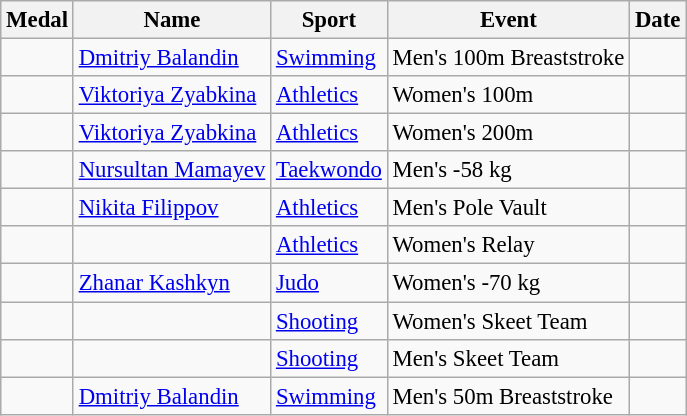<table class="wikitable sortable" style="font-size: 95%">
<tr>
<th>Medal</th>
<th>Name</th>
<th>Sport</th>
<th>Event</th>
<th>Date</th>
</tr>
<tr>
<td></td>
<td><a href='#'>Dmitriy Balandin</a></td>
<td><a href='#'>Swimming</a></td>
<td>Men's 100m Breaststroke</td>
<td></td>
</tr>
<tr>
<td></td>
<td><a href='#'>Viktoriya Zyabkina</a></td>
<td><a href='#'>Athletics</a></td>
<td>Women's 100m</td>
<td></td>
</tr>
<tr>
<td></td>
<td><a href='#'>Viktoriya Zyabkina</a></td>
<td><a href='#'>Athletics</a></td>
<td>Women's 200m</td>
<td></td>
</tr>
<tr>
<td></td>
<td><a href='#'>Nursultan Mamayev</a></td>
<td><a href='#'>Taekwondo</a></td>
<td>Men's -58 kg</td>
<td></td>
</tr>
<tr>
<td></td>
<td><a href='#'>Nikita Filippov</a></td>
<td><a href='#'>Athletics</a></td>
<td>Men's Pole Vault</td>
<td></td>
</tr>
<tr>
<td></td>
<td></td>
<td><a href='#'>Athletics</a></td>
<td>Women's  Relay</td>
<td></td>
</tr>
<tr>
<td></td>
<td><a href='#'>Zhanar Kashkyn</a></td>
<td><a href='#'>Judo</a></td>
<td>Women's -70 kg</td>
<td></td>
</tr>
<tr>
<td></td>
<td></td>
<td><a href='#'>Shooting</a></td>
<td>Women's Skeet Team</td>
<td></td>
</tr>
<tr>
<td></td>
<td></td>
<td><a href='#'>Shooting</a></td>
<td>Men's Skeet Team</td>
<td></td>
</tr>
<tr>
<td></td>
<td><a href='#'>Dmitriy Balandin</a></td>
<td><a href='#'>Swimming</a></td>
<td>Men's 50m Breaststroke</td>
<td></td>
</tr>
</table>
